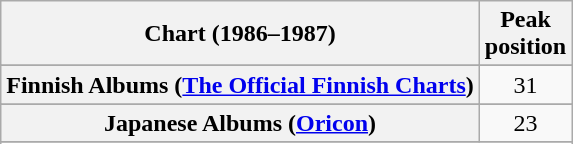<table class="wikitable sortable plainrowheaders" style="text-align:center">
<tr>
<th scope="col">Chart (1986–1987)</th>
<th scope="col">Peak<br>position</th>
</tr>
<tr>
</tr>
<tr>
<th scope="row">Finnish Albums (<a href='#'>The Official Finnish Charts</a>)</th>
<td align="center">31</td>
</tr>
<tr>
</tr>
<tr>
<th scope="row">Japanese Albums (<a href='#'>Oricon</a>)</th>
<td align="center">23</td>
</tr>
<tr>
</tr>
<tr>
</tr>
<tr>
</tr>
<tr>
</tr>
</table>
